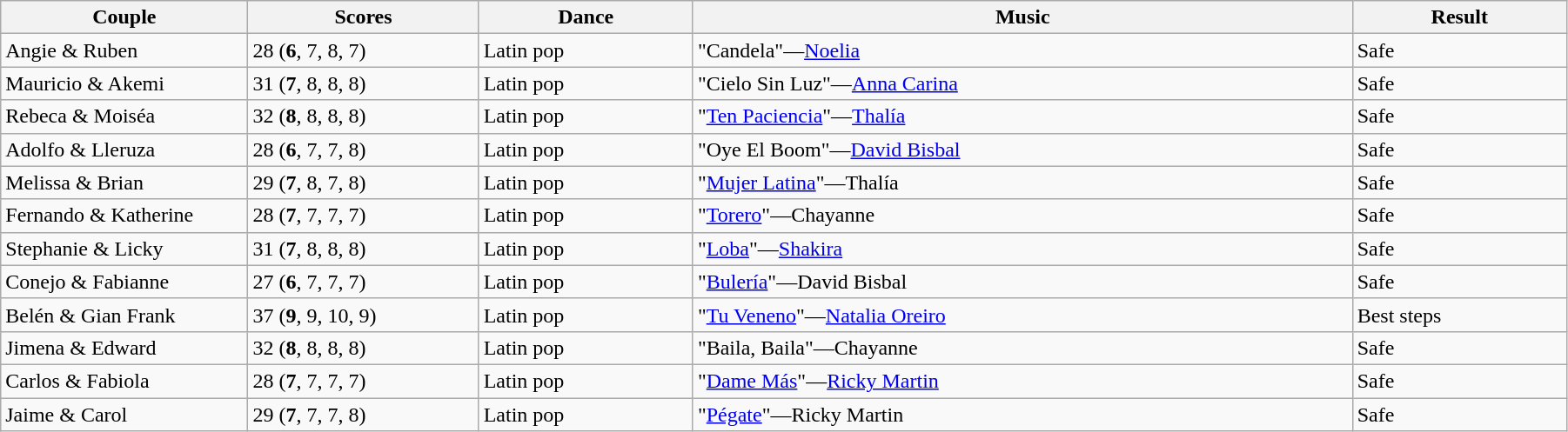<table class="wikitable sortable" style="width:95%; white-space:nowrap;">
<tr>
<th style="width:15%;">Couple</th>
<th style="width:14%;">Scores</th>
<th style="width:13%;">Dance</th>
<th style="width:40%;">Music</th>
<th style="width:13%;">Result</th>
</tr>
<tr>
<td>Angie & Ruben</td>
<td>28 (<strong>6</strong>, 7, 8, 7)</td>
<td>Latin pop</td>
<td>"Candela"—<a href='#'>Noelia</a></td>
<td>Safe</td>
</tr>
<tr>
<td>Mauricio & Akemi</td>
<td>31 (<strong>7</strong>, 8, 8, 8)</td>
<td>Latin pop</td>
<td>"Cielo Sin Luz"—<a href='#'>Anna Carina</a></td>
<td>Safe</td>
</tr>
<tr>
<td>Rebeca & Moiséa</td>
<td>32 (<strong>8</strong>, 8, 8, 8)</td>
<td>Latin pop</td>
<td>"<a href='#'>Ten Paciencia</a>"—<a href='#'>Thalía</a></td>
<td>Safe</td>
</tr>
<tr>
<td>Adolfo & Lleruza</td>
<td>28 (<strong>6</strong>, 7, 7, 8)</td>
<td>Latin pop</td>
<td>"Oye El Boom"—<a href='#'>David Bisbal</a></td>
<td>Safe</td>
</tr>
<tr>
<td>Melissa & Brian</td>
<td>29 (<strong>7</strong>, 8, 7, 8)</td>
<td>Latin pop</td>
<td>"<a href='#'>Mujer Latina</a>"—Thalía</td>
<td>Safe</td>
</tr>
<tr>
<td>Fernando & Katherine</td>
<td>28 (<strong>7</strong>, 7, 7, 7)</td>
<td>Latin pop</td>
<td>"<a href='#'>Torero</a>"—Chayanne</td>
<td>Safe</td>
</tr>
<tr>
<td>Stephanie & Licky</td>
<td>31 (<strong>7</strong>, 8, 8, 8)</td>
<td>Latin pop</td>
<td>"<a href='#'>Loba</a>"—<a href='#'>Shakira</a></td>
<td>Safe</td>
</tr>
<tr>
<td>Conejo & Fabianne</td>
<td>27 (<strong>6</strong>, 7, 7, 7)</td>
<td>Latin pop</td>
<td>"<a href='#'>Bulería</a>"—David Bisbal</td>
<td>Safe</td>
</tr>
<tr>
<td>Belén & Gian Frank</td>
<td>37 (<strong>9</strong>, 9, 10, 9)</td>
<td>Latin pop</td>
<td>"<a href='#'>Tu Veneno</a>"—<a href='#'>Natalia Oreiro</a></td>
<td>Best steps</td>
</tr>
<tr>
<td>Jimena & Edward</td>
<td>32 (<strong>8</strong>, 8, 8, 8)</td>
<td>Latin pop</td>
<td>"Baila, Baila"—Chayanne</td>
<td>Safe</td>
</tr>
<tr>
<td>Carlos & Fabiola</td>
<td>28 (<strong>7</strong>, 7, 7, 7)</td>
<td>Latin pop</td>
<td>"<a href='#'>Dame Más</a>"—<a href='#'>Ricky Martin</a></td>
<td>Safe</td>
</tr>
<tr>
<td>Jaime & Carol</td>
<td>29 (<strong>7</strong>, 7, 7, 8)</td>
<td>Latin pop</td>
<td>"<a href='#'>Pégate</a>"—Ricky Martin</td>
<td>Safe</td>
</tr>
</table>
